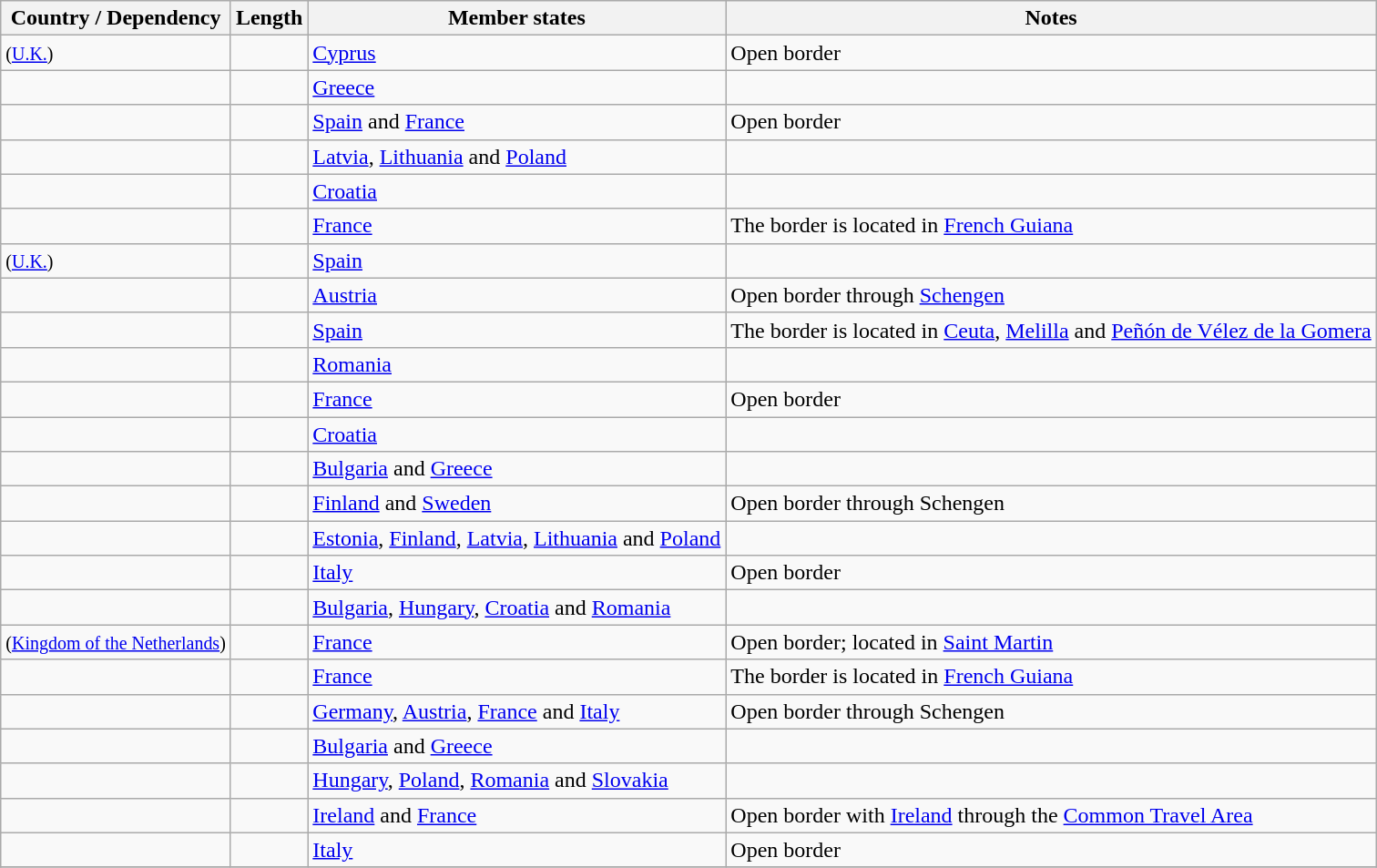<table class="wikitable sortable">
<tr>
<th>Country / Dependency</th>
<th>Length</th>
<th class="unsortable">Member states</th>
<th>Notes</th>
</tr>
<tr>
<td> <small>(<a href='#'>U.K.</a>)</small></td>
<td></td>
<td><a href='#'>Cyprus</a></td>
<td>Open border</td>
</tr>
<tr>
<td></td>
<td></td>
<td><a href='#'>Greece</a></td>
<td></td>
</tr>
<tr>
<td></td>
<td></td>
<td><a href='#'>Spain</a> and <a href='#'>France</a></td>
<td>Open border</td>
</tr>
<tr>
<td></td>
<td></td>
<td><a href='#'>Latvia</a>, <a href='#'>Lithuania</a> and <a href='#'>Poland</a></td>
<td></td>
</tr>
<tr>
<td></td>
<td></td>
<td><a href='#'>Croatia</a></td>
<td></td>
</tr>
<tr>
<td></td>
<td></td>
<td><a href='#'>France</a></td>
<td>The border is located in <a href='#'>French Guiana</a></td>
</tr>
<tr>
<td> <small>(<a href='#'>U.K.</a>)</small></td>
<td></td>
<td><a href='#'>Spain</a></td>
<td></td>
</tr>
<tr>
<td></td>
<td></td>
<td><a href='#'>Austria</a></td>
<td>Open border through <a href='#'>Schengen</a></td>
</tr>
<tr>
<td></td>
<td></td>
<td><a href='#'>Spain</a></td>
<td>The border is located in <a href='#'>Ceuta</a>, <a href='#'>Melilla</a> and <a href='#'>Peñón de Vélez de la Gomera</a></td>
</tr>
<tr>
<td></td>
<td></td>
<td><a href='#'>Romania</a></td>
<td></td>
</tr>
<tr>
<td></td>
<td></td>
<td><a href='#'>France</a></td>
<td>Open border</td>
</tr>
<tr>
<td></td>
<td></td>
<td><a href='#'>Croatia</a></td>
<td></td>
</tr>
<tr>
<td></td>
<td></td>
<td><a href='#'>Bulgaria</a> and <a href='#'>Greece</a></td>
<td></td>
</tr>
<tr>
<td></td>
<td></td>
<td><a href='#'>Finland</a> and <a href='#'>Sweden</a></td>
<td>Open border through Schengen</td>
</tr>
<tr>
<td></td>
<td></td>
<td><a href='#'>Estonia</a>, <a href='#'>Finland</a>, <a href='#'>Latvia</a>, <a href='#'>Lithuania</a> and <a href='#'>Poland</a></td>
<td></td>
</tr>
<tr>
<td></td>
<td></td>
<td><a href='#'>Italy</a></td>
<td>Open border</td>
</tr>
<tr>
<td></td>
<td></td>
<td><a href='#'>Bulgaria</a>, <a href='#'>Hungary</a>, <a href='#'>Croatia</a> and <a href='#'>Romania</a></td>
<td></td>
</tr>
<tr>
<td> <small>(<a href='#'>Kingdom of the Netherlands</a>)</small></td>
<td></td>
<td><a href='#'>France</a></td>
<td>Open border; located in <a href='#'>Saint Martin</a></td>
</tr>
<tr>
<td></td>
<td></td>
<td><a href='#'>France</a></td>
<td>The border is located in <a href='#'>French Guiana</a></td>
</tr>
<tr>
<td></td>
<td></td>
<td><a href='#'>Germany</a>, <a href='#'>Austria</a>, <a href='#'>France</a> and <a href='#'>Italy</a></td>
<td>Open border through Schengen</td>
</tr>
<tr>
<td></td>
<td></td>
<td><a href='#'>Bulgaria</a> and <a href='#'>Greece</a></td>
<td></td>
</tr>
<tr>
<td></td>
<td></td>
<td><a href='#'>Hungary</a>, <a href='#'>Poland</a>, <a href='#'>Romania</a> and <a href='#'>Slovakia</a></td>
<td></td>
</tr>
<tr>
<td></td>
<td></td>
<td><a href='#'>Ireland</a> and <a href='#'>France</a></td>
<td>Open border with <a href='#'>Ireland</a> through the <a href='#'>Common Travel Area</a></td>
</tr>
<tr>
<td></td>
<td></td>
<td><a href='#'>Italy</a></td>
<td>Open border</td>
</tr>
<tr>
</tr>
</table>
